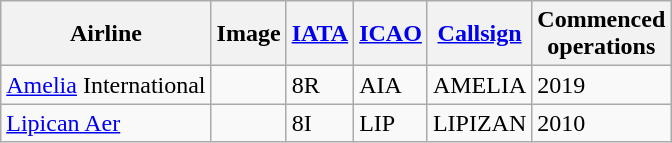<table class="wikitable sortable">
<tr valign="middle">
<th>Airline</th>
<th>Image</th>
<th><a href='#'>IATA</a></th>
<th><a href='#'>ICAO</a></th>
<th><a href='#'>Callsign</a></th>
<th>Commenced<br>operations</th>
</tr>
<tr>
<td><a href='#'>Amelia</a> International</td>
<td></td>
<td>8R</td>
<td>AIA</td>
<td>AMELIA</td>
<td>2019</td>
</tr>
<tr>
<td><a href='#'>Lipican Aer</a></td>
<td></td>
<td>8I</td>
<td>LIP</td>
<td>LIPIZAN</td>
<td>2010</td>
</tr>
</table>
